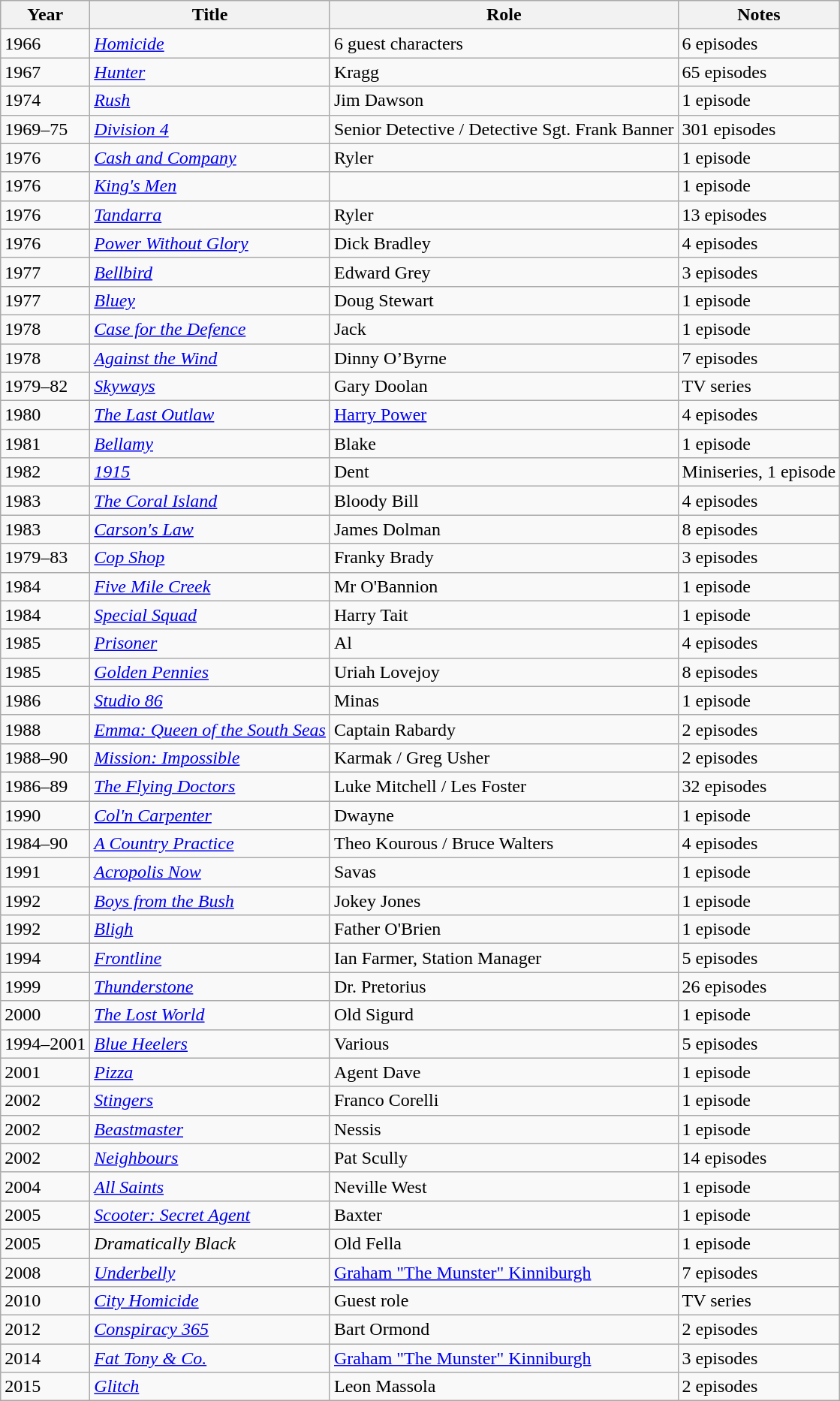<table class="wikitable sortable plainrowheaders">
<tr>
<th scope="col">Year</th>
<th scope="col">Title</th>
<th scope="col">Role</th>
<th scope="col" class="unsortable">Notes</th>
</tr>
<tr>
<td>1966</td>
<td><em><a href='#'>Homicide</a></em></td>
<td>6 guest characters</td>
<td>6 episodes</td>
</tr>
<tr>
<td>1967</td>
<td><em><a href='#'>Hunter</a></em></td>
<td>Kragg</td>
<td>65 episodes</td>
</tr>
<tr>
<td>1974</td>
<td><em><a href='#'>Rush</a></em></td>
<td>Jim Dawson</td>
<td>1 episode</td>
</tr>
<tr>
<td>1969–75</td>
<td><em><a href='#'>Division 4</a></em></td>
<td>Senior Detective / Detective Sgt. Frank Banner</td>
<td>301 episodes</td>
</tr>
<tr>
<td>1976</td>
<td><em><a href='#'>Cash and Company</a></em></td>
<td>Ryler</td>
<td>1 episode</td>
</tr>
<tr>
<td>1976</td>
<td><em><a href='#'>King's Men</a></em></td>
<td></td>
<td>1 episode</td>
</tr>
<tr>
<td>1976</td>
<td><em><a href='#'>Tandarra</a></em></td>
<td>Ryler</td>
<td>13 episodes</td>
</tr>
<tr>
<td>1976</td>
<td><em><a href='#'>Power Without Glory</a></em></td>
<td>Dick Bradley</td>
<td>4 episodes</td>
</tr>
<tr>
<td>1977</td>
<td><em><a href='#'>Bellbird</a></em></td>
<td>Edward Grey</td>
<td>3 episodes</td>
</tr>
<tr>
<td>1977</td>
<td><em><a href='#'>Bluey</a></em></td>
<td>Doug Stewart</td>
<td>1 episode</td>
</tr>
<tr>
<td>1978</td>
<td><em><a href='#'>Case for the Defence</a></em></td>
<td>Jack</td>
<td>1 episode</td>
</tr>
<tr>
<td>1978</td>
<td><em><a href='#'>Against the Wind</a></em></td>
<td>Dinny O’Byrne</td>
<td>7 episodes</td>
</tr>
<tr>
<td>1979–82</td>
<td><em><a href='#'>Skyways</a></em></td>
<td>Gary Doolan</td>
<td>TV series</td>
</tr>
<tr>
<td>1980</td>
<td><em><a href='#'>The Last Outlaw</a></em></td>
<td><a href='#'>Harry Power</a></td>
<td>4 episodes</td>
</tr>
<tr>
<td>1981</td>
<td><em><a href='#'>Bellamy</a></em></td>
<td>Blake</td>
<td>1 episode</td>
</tr>
<tr>
<td>1982</td>
<td><em><a href='#'>1915</a></em></td>
<td>Dent</td>
<td>Miniseries, 1 episode</td>
</tr>
<tr>
<td>1983</td>
<td><em><a href='#'>The Coral Island</a></em></td>
<td>Bloody Bill</td>
<td>4 episodes</td>
</tr>
<tr>
<td>1983</td>
<td><em><a href='#'>Carson's Law</a></em></td>
<td>James Dolman</td>
<td>8 episodes</td>
</tr>
<tr>
<td>1979–83</td>
<td><em><a href='#'>Cop Shop</a></em></td>
<td>Franky Brady</td>
<td>3 episodes</td>
</tr>
<tr>
<td>1984</td>
<td><em><a href='#'>Five Mile Creek</a></em></td>
<td>Mr O'Bannion</td>
<td>1 episode</td>
</tr>
<tr>
<td>1984</td>
<td><em><a href='#'>Special Squad</a></em></td>
<td>Harry Tait</td>
<td>1 episode</td>
</tr>
<tr>
<td>1985</td>
<td><em><a href='#'>Prisoner</a></em></td>
<td>Al</td>
<td>4 episodes</td>
</tr>
<tr>
<td>1985</td>
<td><em><a href='#'>Golden Pennies</a></em></td>
<td>Uriah Lovejoy</td>
<td>8 episodes</td>
</tr>
<tr>
<td>1986</td>
<td><em><a href='#'>Studio 86</a></em></td>
<td>Minas</td>
<td>1 episode</td>
</tr>
<tr>
<td>1988</td>
<td><em><a href='#'>Emma: Queen of the South Seas</a></em></td>
<td>Captain Rabardy</td>
<td>2 episodes</td>
</tr>
<tr>
<td>1988–90</td>
<td><em><a href='#'>Mission: Impossible</a></em></td>
<td>Karmak / Greg Usher</td>
<td>2 episodes</td>
</tr>
<tr>
<td>1986–89</td>
<td><em><a href='#'>The Flying Doctors</a></em></td>
<td>Luke Mitchell / Les Foster</td>
<td>32 episodes</td>
</tr>
<tr>
<td>1990</td>
<td><em><a href='#'>Col'n Carpenter</a></em></td>
<td>Dwayne</td>
<td>1 episode</td>
</tr>
<tr>
<td>1984–90</td>
<td><em><a href='#'>A Country Practice</a></em></td>
<td>Theo Kourous / Bruce Walters</td>
<td>4 episodes</td>
</tr>
<tr>
<td>1991</td>
<td><em><a href='#'>Acropolis Now</a></em></td>
<td>Savas</td>
<td>1 episode</td>
</tr>
<tr>
<td>1992</td>
<td><em><a href='#'>Boys from the Bush</a></em></td>
<td>Jokey Jones</td>
<td>1 episode</td>
</tr>
<tr>
<td>1992</td>
<td><em><a href='#'>Bligh</a></em></td>
<td>Father O'Brien</td>
<td>1 episode</td>
</tr>
<tr>
<td>1994</td>
<td><em><a href='#'>Frontline</a></em></td>
<td>Ian Farmer, Station Manager</td>
<td>5 episodes</td>
</tr>
<tr>
<td>1999</td>
<td><em><a href='#'>Thunderstone</a></em></td>
<td>Dr. Pretorius</td>
<td>26 episodes</td>
</tr>
<tr>
<td>2000</td>
<td><em><a href='#'>The Lost World</a></em></td>
<td>Old Sigurd</td>
<td>1 episode</td>
</tr>
<tr>
<td>1994–2001</td>
<td><em><a href='#'>Blue Heelers</a></em></td>
<td>Various</td>
<td>5 episodes</td>
</tr>
<tr>
<td>2001</td>
<td><em><a href='#'>Pizza</a></em></td>
<td>Agent Dave</td>
<td>1 episode</td>
</tr>
<tr>
<td>2002</td>
<td><em><a href='#'>Stingers</a></em></td>
<td>Franco Corelli</td>
<td>1 episode</td>
</tr>
<tr>
<td>2002</td>
<td><em><a href='#'>Beastmaster</a></em></td>
<td>Nessis</td>
<td>1 episode</td>
</tr>
<tr>
<td>2002</td>
<td><em><a href='#'>Neighbours</a></em></td>
<td>Pat Scully</td>
<td>14 episodes</td>
</tr>
<tr>
<td>2004</td>
<td><em><a href='#'>All Saints</a></em></td>
<td>Neville West</td>
<td>1 episode</td>
</tr>
<tr>
<td>2005</td>
<td><em><a href='#'>Scooter: Secret Agent</a></em></td>
<td>Baxter</td>
<td>1 episode</td>
</tr>
<tr>
<td>2005</td>
<td><em>Dramatically Black</em></td>
<td>Old Fella</td>
<td>1 episode</td>
</tr>
<tr>
<td>2008</td>
<td><em><a href='#'>Underbelly</a></em></td>
<td><a href='#'>Graham "The Munster" Kinniburgh</a></td>
<td>7 episodes</td>
</tr>
<tr>
<td>2010</td>
<td><em><a href='#'>City Homicide</a></em></td>
<td>Guest role</td>
<td>TV series</td>
</tr>
<tr>
<td>2012</td>
<td><em><a href='#'>Conspiracy 365</a></em></td>
<td>Bart Ormond</td>
<td>2 episodes</td>
</tr>
<tr>
<td>2014</td>
<td><em><a href='#'>Fat Tony & Co.</a></em></td>
<td><a href='#'>Graham "The Munster" Kinniburgh</a></td>
<td>3 episodes</td>
</tr>
<tr>
<td>2015</td>
<td><em><a href='#'>Glitch</a></em></td>
<td>Leon Massola</td>
<td>2 episodes</td>
</tr>
</table>
